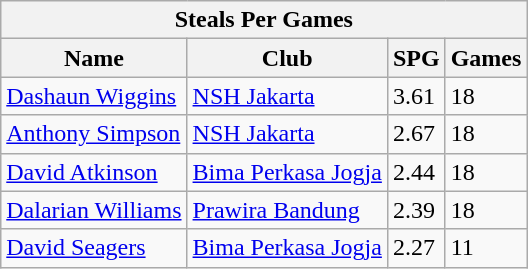<table class="wikitable">
<tr>
<th colspan="4"><strong>Steals Per Games</strong></th>
</tr>
<tr>
<th>Name</th>
<th>Club</th>
<th>SPG</th>
<th>Games</th>
</tr>
<tr>
<td> <a href='#'>Dashaun Wiggins</a></td>
<td><a href='#'>NSH Jakarta</a></td>
<td>3.61</td>
<td>18</td>
</tr>
<tr>
<td> <a href='#'>Anthony Simpson</a></td>
<td><a href='#'>NSH Jakarta</a></td>
<td>2.67</td>
<td>18</td>
</tr>
<tr>
<td> <a href='#'>David Atkinson</a></td>
<td><a href='#'>Bima Perkasa Jogja</a></td>
<td>2.44</td>
<td>18</td>
</tr>
<tr>
<td> <a href='#'>Dalarian Williams</a></td>
<td><a href='#'>Prawira Bandung</a></td>
<td>2.39</td>
<td>18</td>
</tr>
<tr>
<td> <a href='#'>David Seagers</a></td>
<td><a href='#'>Bima Perkasa Jogja</a></td>
<td>2.27</td>
<td>11</td>
</tr>
</table>
